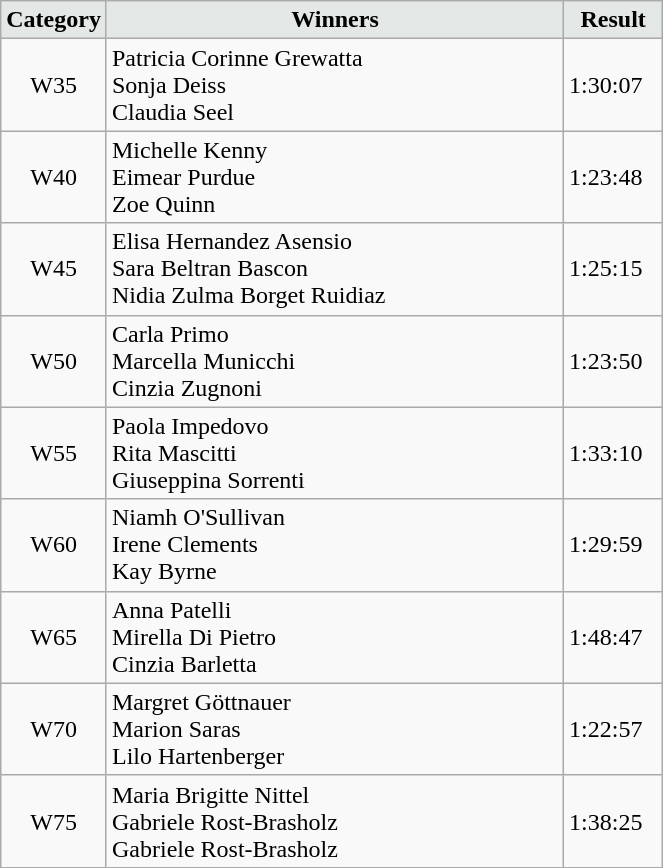<table class="wikitable" width=35%>
<tr>
<td width=15% align="center" bgcolor=#E3E7E6><strong>Category</strong></td>
<td align="center" bgcolor=#E3E7E6> <strong>Winners</strong></td>
<td width=15% align="center" bgcolor=#E3E7E6><strong>Result</strong></td>
</tr>
<tr>
<td align="center">W35</td>
<td> Patricia Corinne Grewatta<br> Sonja Deiss<br> Claudia Seel</td>
<td>1:30:07</td>
</tr>
<tr>
<td align="center">W40</td>
<td> Michelle Kenny<br> Eimear Purdue<br> Zoe Quinn</td>
<td>1:23:48</td>
</tr>
<tr>
<td align="center">W45</td>
<td> Elisa Hernandez Asensio<br> Sara Beltran Bascon<br> Nidia Zulma Borget Ruidiaz</td>
<td>1:25:15</td>
</tr>
<tr>
<td align="center">W50</td>
<td> Carla Primo<br> Marcella Municchi<br> Cinzia Zugnoni</td>
<td>1:23:50</td>
</tr>
<tr>
<td align="center">W55</td>
<td> Paola Impedovo<br> Rita Mascitti<br> Giuseppina Sorrenti</td>
<td>1:33:10</td>
</tr>
<tr>
<td align="center">W60</td>
<td> Niamh O'Sullivan<br> Irene Clements<br> Kay Byrne</td>
<td>1:29:59</td>
</tr>
<tr>
<td align="center">W65</td>
<td> Anna Patelli<br> Mirella Di Pietro<br> Cinzia Barletta</td>
<td>1:48:47</td>
</tr>
<tr>
<td align="center">W70</td>
<td> Margret Göttnauer<br> Marion Saras<br> Lilo Hartenberger</td>
<td>1:22:57</td>
</tr>
<tr>
<td align="center">W75</td>
<td> Maria Brigitte Nittel<br> Gabriele Rost-Brasholz<br> Gabriele Rost-Brasholz</td>
<td>1:38:25</td>
</tr>
</table>
